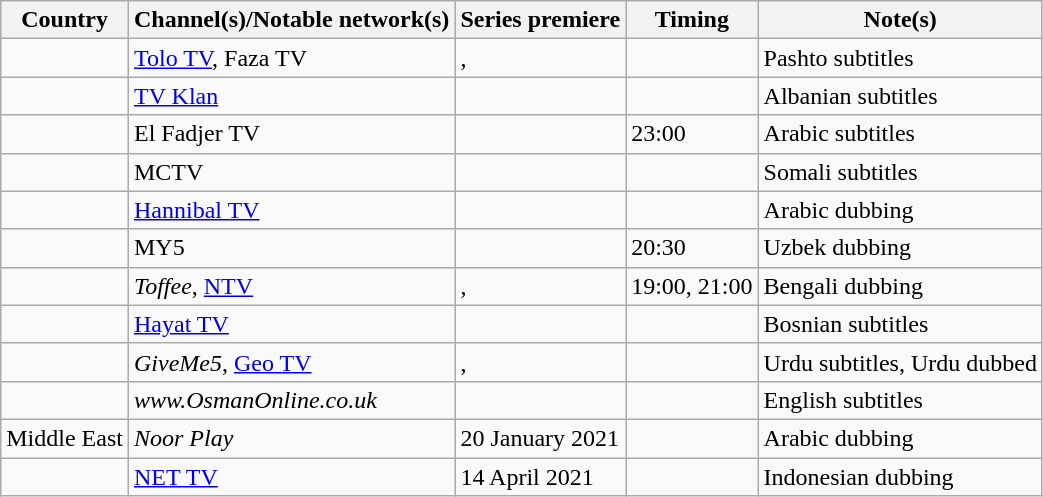<table class="sortable wikitable">
<tr>
<th scope="col">Country</th>
<th scope="col">Channel(s)/Notable network(s)</th>
<th scope="col">Series premiere</th>
<th scope="col">Timing</th>
<th scope="col">Note(s)</th>
</tr>
<tr>
<td></td>
<td><a href='#'>Tolo TV</a>, Faza TV</td>
<td>, </td>
<td></td>
<td>Pashto subtitles</td>
</tr>
<tr>
<td></td>
<td><a href='#'>TV Klan</a></td>
<td></td>
<td></td>
<td>Albanian subtitles</td>
</tr>
<tr>
<td></td>
<td>El Fadjer TV</td>
<td></td>
<td>23:00</td>
<td>Arabic subtitles</td>
</tr>
<tr>
<td></td>
<td>MCTV</td>
<td></td>
<td></td>
<td>Somali subtitles</td>
</tr>
<tr>
<td></td>
<td><a href='#'>Hannibal TV</a></td>
<td></td>
<td></td>
<td>Arabic dubbing</td>
</tr>
<tr>
<td></td>
<td>MY5</td>
<td></td>
<td>20:30</td>
<td>Uzbek dubbing</td>
</tr>
<tr>
<td></td>
<td><em>Toffee</em>, <a href='#'>NTV</a></td>
<td>, </td>
<td>19:00, 21:00</td>
<td>Bengali dubbing</td>
</tr>
<tr>
<td></td>
<td><a href='#'>Hayat TV</a></td>
<td></td>
<td></td>
<td>Bosnian subtitles</td>
</tr>
<tr>
<td></td>
<td><em>GiveMe5</em>, <a href='#'>Geo TV</a></td>
<td>, </td>
<td></td>
<td>Urdu subtitles, Urdu dubbed</td>
</tr>
<tr>
<td></td>
<td><em>www.OsmanOnline.co.uk</em></td>
<td></td>
<td></td>
<td>English subtitles</td>
</tr>
<tr>
<td>Middle East</td>
<td><em>Noor Play</em></td>
<td>20 January 2021</td>
<td></td>
<td>Arabic dubbing</td>
</tr>
<tr>
<td></td>
<td><a href='#'>NET TV</a></td>
<td>14 April 2021</td>
<td></td>
<td>Indonesian dubbing</td>
</tr>
</table>
